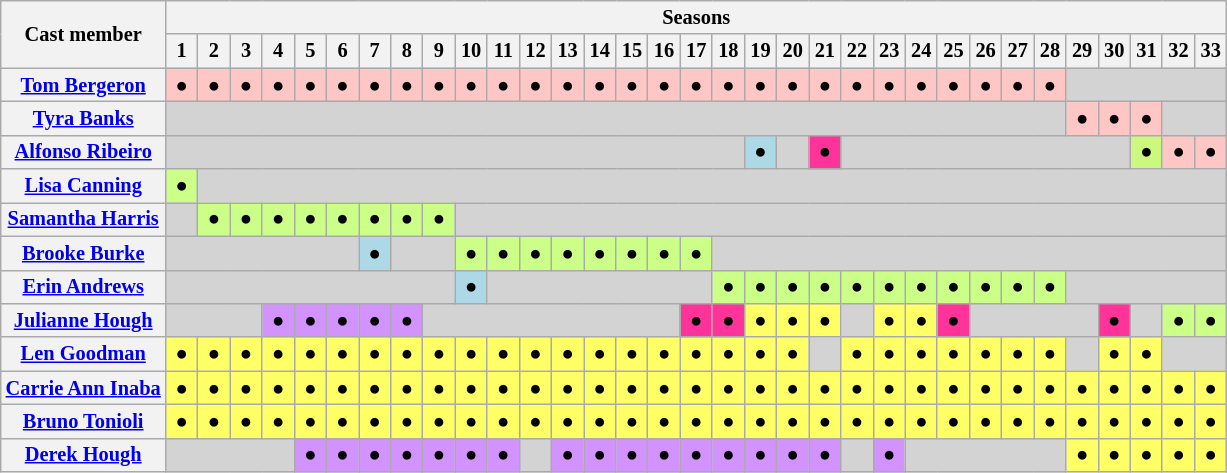<table class="wikitable unsortable" style="text-align:center; font-size:85%">
<tr>
<th rowspan="2" scope="col">Cast member</th>
<th colspan="33" style="text-align:center" scope="col">Seasons</th>
</tr>
<tr>
<th width="15">1</th>
<th width="15">2</th>
<th width="15">3</th>
<th width="15">4</th>
<th width="15">5</th>
<th width="15">6</th>
<th width="15">7</th>
<th width="15">8</th>
<th width="15">9</th>
<th width="15">10</th>
<th width="15">11</th>
<th width="15">12</th>
<th width="15">13</th>
<th width="15">14</th>
<th width="15">15</th>
<th width="15">16</th>
<th width="15">17</th>
<th width="15">18</th>
<th width="15">19</th>
<th width="15">20</th>
<th width="15">21</th>
<th width="15">22</th>
<th width="15">23</th>
<th width="15">24</th>
<th width="15">25</th>
<th width="15">26</th>
<th width="15">27</th>
<th width="15">28</th>
<th width="15">29</th>
<th width="15">30</th>
<th width="15">31</th>
<th width="15">32</th>
<th width="15">33</th>
</tr>
<tr>
<th scope="row"><a href='#'>Tom Bergeron</a></th>
<td bgcolor="ffc6c6">●</td>
<td bgcolor="ffc6c6">●</td>
<td bgcolor="ffc6c6">●</td>
<td bgcolor="ffc6c6">●</td>
<td bgcolor="ffc6c6">●</td>
<td bgcolor="ffc6c6">●</td>
<td bgcolor="ffc6c6">●</td>
<td bgcolor="ffc6c6">●</td>
<td bgcolor="ffc6c6">●</td>
<td bgcolor="ffc6c6">●</td>
<td bgcolor="ffc6c6">●</td>
<td bgcolor="ffc6c6">●</td>
<td bgcolor="ffc6c6">●</td>
<td bgcolor="ffc6c6">●</td>
<td bgcolor="ffc6c6">●</td>
<td bgcolor="ffc6c6">●</td>
<td bgcolor="ffc6c6">●</td>
<td bgcolor="ffc6c6">●</td>
<td bgcolor="ffc6c6">●</td>
<td bgcolor="ffc6c6">●</td>
<td bgcolor="ffc6c6">●</td>
<td bgcolor="ffc6c6">●</td>
<td bgcolor="ffc6c6">●</td>
<td bgcolor="ffc6c6">●</td>
<td bgcolor="ffc6c6">●</td>
<td bgcolor="ffc6c6">●</td>
<td bgcolor="ffc6c6">●</td>
<td bgcolor="ffc6c6">●</td>
<td colspan="5" bgcolor="lightgrey"></td>
</tr>
<tr>
<th scope="row"><a href='#'>Tyra Banks</a></th>
<td colspan="28" bgcolor="lightgrey"></td>
<td bgcolor="ffc6c6">●</td>
<td bgcolor="ffc6c6">●</td>
<td bgcolor="ffc6c6">●</td>
<td colspan="2" bgcolor="lightgrey"></td>
</tr>
<tr>
<th scope="row"><a href='#'>Alfonso Ribeiro</a></th>
<td colspan="18" bgcolor="lightgrey"></td>
<td bgcolor="lightblue">●</td>
<td bgcolor="lightgrey"></td>
<td bgcolor="FF3399">●</td>
<td colspan="9" bgcolor="lightgrey"></td>
<td bgcolor="ccff8 8">●</td>
<td bgcolor="ffc6c6">●</td>
<td bgcolor="ffc6c6">●</td>
</tr>
<tr>
<th scope="row"><a href='#'>Lisa Canning</a></th>
<td bgcolor="ccff88">●</td>
<td colspan="32" bgcolor="lightgrey"></td>
</tr>
<tr>
<th scope="row"><a href='#'>Samantha Harris</a></th>
<td bgcolor="lightgrey"></td>
<td bgcolor="ccff88">●</td>
<td bgcolor="ccff88">●</td>
<td bgcolor="ccff88">●</td>
<td bgcolor="ccff88">●</td>
<td bgcolor="ccff88">●</td>
<td bgcolor="ccff88">●</td>
<td bgcolor="ccff88">●</td>
<td bgcolor="ccff88">●</td>
<td colspan="24" bgcolor="lightgrey"></td>
</tr>
<tr>
<th scope="row"><a href='#'>Brooke Burke</a></th>
<td colspan="6" bgcolor="lightgrey"></td>
<td bgcolor="lightblue">●</td>
<td colspan="2" bgcolor="lightgrey"></td>
<td bgcolor="ccff88">●</td>
<td bgcolor="ccff88">●</td>
<td bgcolor="ccff88">●</td>
<td bgcolor="ccff88">●</td>
<td bgcolor="ccff88">●</td>
<td bgcolor="ccff88">●</td>
<td bgcolor="ccff88">●</td>
<td bgcolor="ccff88">●</td>
<td colspan="16" bgcolor="lightgrey"></td>
</tr>
<tr>
<th scope="row"><a href='#'>Erin Andrews</a></th>
<td colspan="9" bgcolor="lightgrey"></td>
<td bgcolor="lightblue">●</td>
<td colspan="7" bgcolor="lightgrey"></td>
<td bgcolor="ccff88">●</td>
<td bgcolor="ccff88">●</td>
<td bgcolor="ccff88">●</td>
<td bgcolor="ccff88">●</td>
<td bgcolor="ccff88">●</td>
<td bgcolor="ccff88">●</td>
<td bgcolor="ccff88">●</td>
<td bgcolor="ccff88">●</td>
<td bgcolor="ccff88">●</td>
<td bgcolor="ccff88">●</td>
<td bgcolor="ccff88">●</td>
<td colspan="5" bgcolor="lightgrey"></td>
</tr>
<tr>
<th scope="row"><a href='#'>Julianne Hough</a></th>
<td colspan="3" bgcolor="lightgrey"></td>
<td bgcolor="d293ff">●</td>
<td bgcolor="d293ff">●</td>
<td bgcolor="d293ff">●</td>
<td bgcolor="d293ff">●</td>
<td bgcolor="d293ff">●</td>
<td colspan="8" bgcolor="lightgrey"></td>
<td bgcolor="FF3399">●</td>
<td bgcolor="FF3399">●</td>
<td bgcolor="FFFF66">●</td>
<td bgcolor="FFFF66">●</td>
<td bgcolor="FFFF66">●</td>
<td bgcolor="lightgrey"></td>
<td bgcolor="FFFF66">●</td>
<td bgcolor="FFFF66">●</td>
<td bgcolor="FF3399">●</td>
<td colspan="4" bgcolor="lightgrey"></td>
<td bgcolor="FF3399">●</td>
<td bgcolor="lightgrey"></td>
<td bgcolor="ccff88">●</td>
<td bgcolor="ccff88">●</td>
</tr>
<tr>
<th scope="row"><a href='#'>Len Goodman</a></th>
<td bgcolor="FFFF66">●</td>
<td bgcolor="FFFF66">●</td>
<td bgcolor="FFFF66">●</td>
<td bgcolor="FFFF66">●</td>
<td bgcolor="FFFF66">●</td>
<td bgcolor="FFFF66">●</td>
<td bgcolor="FFFF66">●</td>
<td bgcolor="FFFF66">●</td>
<td bgcolor="FFFF66">●</td>
<td bgcolor="FFFF66">●</td>
<td bgcolor="FFFF66">●</td>
<td bgcolor="FFFF66">●</td>
<td bgcolor="FFFF66">●</td>
<td bgcolor="FFFF66">●</td>
<td bgcolor="FFFF66">●</td>
<td bgcolor="FFFF66">●</td>
<td bgcolor="FFFF66">●</td>
<td bgcolor="FFFF66">●</td>
<td bgcolor="FFFF66">●</td>
<td bgcolor="FFFF66">●</td>
<td bgcolor="lightgrey"></td>
<td bgcolor="FFFF66">●</td>
<td bgcolor="FFFF66">●</td>
<td bgcolor="FFFF66">●</td>
<td bgcolor="FFFF66">●</td>
<td bgcolor="FFFF66">●</td>
<td bgcolor="FFFF66">●</td>
<td bgcolor="FFFF66">●</td>
<td bgcolor="lightgrey"></td>
<td bgcolor="FFFF66">●</td>
<td bgcolor="FFFF66">●</td>
<td colspan="2" bgcolor="lightgrey"></td>
</tr>
<tr>
<th scope="row"><a href='#'>Carrie Ann Inaba</a></th>
<td bgcolor="FFFF66">●</td>
<td bgcolor="FFFF66">●</td>
<td bgcolor="FFFF66">●</td>
<td bgcolor="FFFF66">●</td>
<td bgcolor="FFFF66">●</td>
<td bgcolor="FFFF66">●</td>
<td bgcolor="FFFF66">●</td>
<td bgcolor="FFFF66">●</td>
<td bgcolor="FFFF66">●</td>
<td bgcolor="FFFF66">●</td>
<td bgcolor="FFFF66">●</td>
<td bgcolor="FFFF66">●</td>
<td bgcolor="FFFF66">●</td>
<td bgcolor="FFFF66">●</td>
<td bgcolor="FFFF66">●</td>
<td bgcolor="FFFF66">●</td>
<td bgcolor="FFFF66">●</td>
<td bgcolor="FFFF66">●</td>
<td bgcolor="FFFF66">●</td>
<td bgcolor="FFFF66">●</td>
<td bgcolor="FFFF66">●</td>
<td bgcolor="FFFF66">●</td>
<td bgcolor="FFFF66">●</td>
<td bgcolor="FFFF66">●</td>
<td bgcolor="FFFF66">●</td>
<td bgcolor="FFFF66">●</td>
<td bgcolor="FFFF66">●</td>
<td bgcolor="FFFF66">●</td>
<td bgcolor="FFFF66">●</td>
<td bgcolor="FFFF66">●</td>
<td bgcolor="FFFF66">●</td>
<td bgcolor="FFFF66">●</td>
<td bgcolor="FFFF66">●</td>
</tr>
<tr>
<th scope="row"><a href='#'>Bruno Tonioli</a></th>
<td bgcolor="FFFF66">●</td>
<td bgcolor="FFFF66">●</td>
<td bgcolor="FFFF66">●</td>
<td bgcolor="FFFF66">●</td>
<td bgcolor="FFFF66">●</td>
<td bgcolor="FFFF66">●</td>
<td bgcolor="FFFF66">●</td>
<td bgcolor="FFFF66">●</td>
<td bgcolor="FFFF66">●</td>
<td bgcolor="FFFF66">●</td>
<td bgcolor="FFFF66">●</td>
<td bgcolor="FFFF66">●</td>
<td bgcolor="FFFF66">●</td>
<td bgcolor="FFFF66">●</td>
<td bgcolor="FFFF66">●</td>
<td bgcolor="FFFF66">●</td>
<td bgcolor="FFFF66">●</td>
<td bgcolor="FFFF66">●</td>
<td bgcolor="FFFF66">●</td>
<td bgcolor="FFFF66">●</td>
<td bgcolor="FFFF66">●</td>
<td bgcolor="FFFF66">●</td>
<td bgcolor="FFFF66">●</td>
<td bgcolor="FFFF66">●</td>
<td bgcolor="FFFF66">●</td>
<td bgcolor="FFFF66">●</td>
<td bgcolor="FFFF66">●</td>
<td bgcolor="FFFF66">●</td>
<td bgcolor="FFFF66">●</td>
<td bgcolor="FFFF66">●</td>
<td bgcolor="FFFF66">●</td>
<td bgcolor="FFFF66">●</td>
<td bgcolor="FFFF66">●</td>
</tr>
<tr>
<th scope="row"><a href='#'>Derek Hough</a></th>
<td colspan="4" bgcolor="lightgrey"></td>
<td bgcolor="d293ff">●</td>
<td bgcolor="d293ff">●</td>
<td bgcolor="d293ff">●</td>
<td bgcolor="d293ff">●</td>
<td bgcolor="d293ff">●</td>
<td bgcolor="d293ff">●</td>
<td bgcolor="d293ff">●</td>
<td bgcolor="lightgrey"></td>
<td bgcolor="d293ff">●</td>
<td bgcolor="d293ff">●</td>
<td bgcolor="d293ff">●</td>
<td bgcolor="d293ff">●</td>
<td bgcolor="d293ff">●</td>
<td bgcolor="d293ff">●</td>
<td bgcolor="d293ff">●</td>
<td bgcolor="d293ff">●</td>
<td bgcolor="d293ff">●</td>
<td bgcolor="lightgrey"></td>
<td bgcolor="d293ff">●</td>
<td colspan="5" bgcolor="lightgrey"></td>
<td bgcolor="FFFF66">●</td>
<td bgcolor="FFFF66">●</td>
<td bgcolor="FFFF66">●</td>
<td bgcolor="FFFF66">●</td>
<td bgcolor="FFFF66">●</td>
</tr>
</table>
